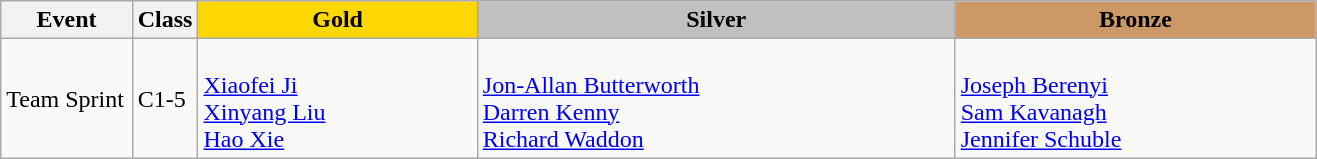<table class=wikitable style="font-size:100%">
<tr>
<th rowspan="1" width="10%">Event</th>
<th rowspan="1" width="5%">Class</th>
<th rowspan="1" style="background:gold;">Gold</th>
<th colspan="1" style="background:silver;">Silver</th>
<th colspan="1" style="background:#CC9966;">Bronze</th>
</tr>
<tr>
<td>Team Sprint<br></td>
<td>C1-5</td>
<td><br><a href='#'>Xiaofei Ji</a><br><a href='#'>Xinyang Liu</a><br><a href='#'>Hao Xie</a></td>
<td><br><a href='#'>Jon-Allan Butterworth</a><br><a href='#'>Darren Kenny</a><br><a href='#'>Richard Waddon</a></td>
<td><br><a href='#'>Joseph Berenyi</a><br><a href='#'>Sam Kavanagh</a><br><a href='#'>Jennifer Schuble</a></td>
</tr>
</table>
